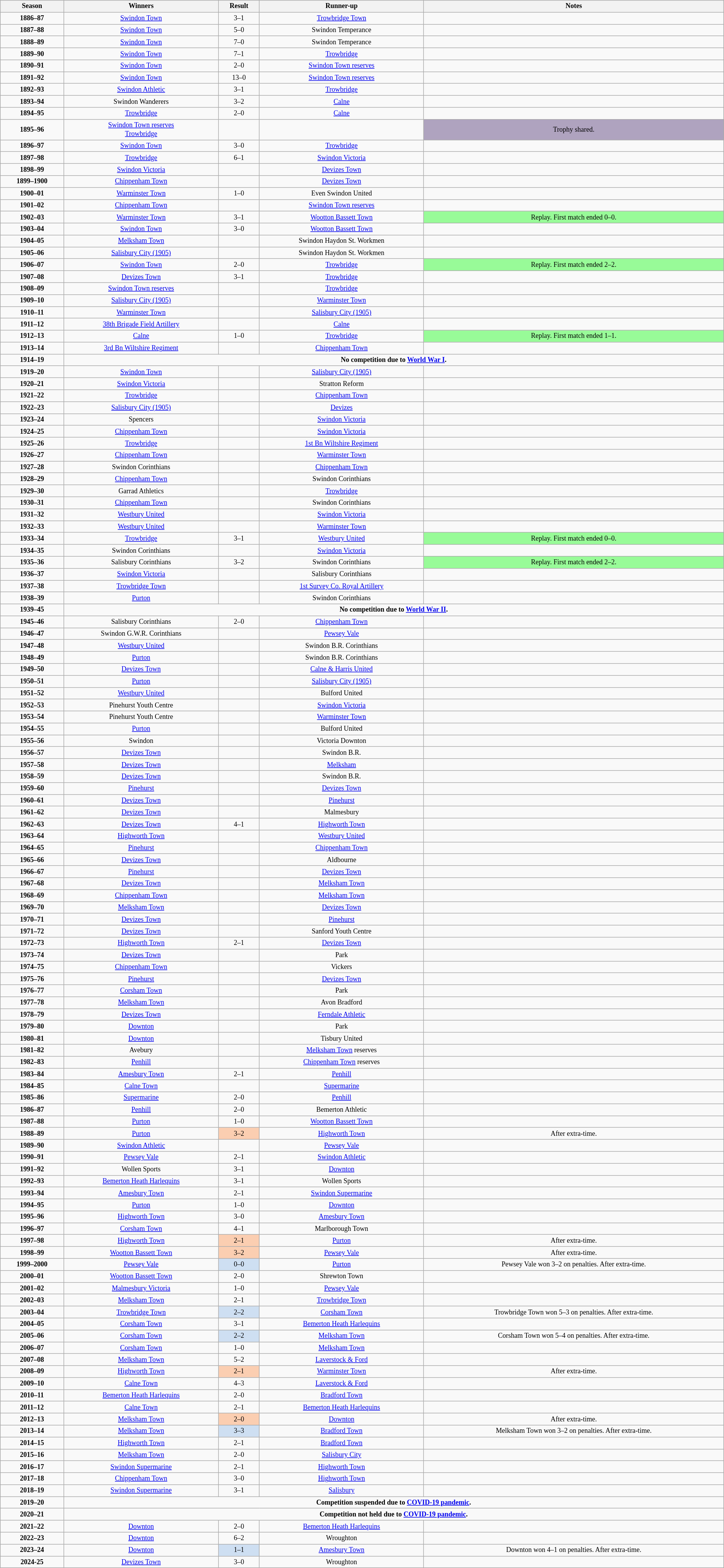<table class="wikitable" style="text-align: center; width: 100%; font-size: 12px">
<tr>
<th>Season</th>
<th>Winners</th>
<th>Result</th>
<th>Runner-up</th>
<th>Notes</th>
</tr>
<tr>
<td><strong>1886–87</strong></td>
<td><a href='#'>Swindon Town</a></td>
<td>3–1</td>
<td><a href='#'>Trowbridge Town</a></td>
<td></td>
</tr>
<tr>
<td><strong>1887–88</strong></td>
<td><a href='#'>Swindon Town</a></td>
<td>5–0</td>
<td>Swindon Temperance</td>
<td></td>
</tr>
<tr>
<td><strong>1888–89</strong></td>
<td><a href='#'>Swindon Town</a></td>
<td>7–0</td>
<td>Swindon Temperance</td>
<td></td>
</tr>
<tr>
<td><strong>1889–90</strong></td>
<td><a href='#'>Swindon Town</a></td>
<td>7–1</td>
<td><a href='#'>Trowbridge</a></td>
<td></td>
</tr>
<tr>
<td><strong>1890–91</strong></td>
<td><a href='#'>Swindon Town</a></td>
<td>2–0</td>
<td><a href='#'>Swindon Town reserves</a></td>
<td></td>
</tr>
<tr>
<td><strong>1891–92</strong></td>
<td><a href='#'>Swindon Town</a></td>
<td>13–0</td>
<td><a href='#'>Swindon Town reserves</a></td>
<td></td>
</tr>
<tr>
<td><strong>1892–93</strong></td>
<td><a href='#'>Swindon Athletic</a></td>
<td>3–1</td>
<td><a href='#'>Trowbridge</a></td>
<td></td>
</tr>
<tr>
<td><strong>1893–94</strong></td>
<td>Swindon Wanderers</td>
<td>3–2</td>
<td><a href='#'>Calne</a></td>
<td></td>
</tr>
<tr>
<td><strong>1894–95</strong></td>
<td><a href='#'>Trowbridge</a></td>
<td>2–0</td>
<td><a href='#'>Calne</a></td>
<td></td>
</tr>
<tr>
<td><strong>1895–96</strong></td>
<td><a href='#'>Swindon Town reserves</a><br><a href='#'>Trowbridge</a></td>
<td></td>
<td></td>
<td style="background-color:#afa3bf">Trophy shared.</td>
</tr>
<tr>
<td><strong>1896–97</strong></td>
<td><a href='#'>Swindon Town</a></td>
<td>3–0</td>
<td><a href='#'>Trowbridge</a></td>
<td></td>
</tr>
<tr>
<td><strong>1897–98</strong></td>
<td><a href='#'>Trowbridge</a></td>
<td>6–1</td>
<td><a href='#'>Swindon Victoria</a></td>
<td></td>
</tr>
<tr>
<td><strong>1898–99</strong></td>
<td><a href='#'>Swindon Victoria</a></td>
<td></td>
<td><a href='#'>Devizes Town</a></td>
<td></td>
</tr>
<tr>
<td><strong>1899–1900</strong></td>
<td><a href='#'>Chippenham Town</a></td>
<td></td>
<td><a href='#'>Devizes Town</a></td>
<td></td>
</tr>
<tr>
<td><strong>1900–01</strong></td>
<td><a href='#'>Warminster Town</a></td>
<td>1–0</td>
<td>Even Swindon United</td>
<td></td>
</tr>
<tr>
<td><strong>1901–02</strong></td>
<td><a href='#'>Chippenham Town</a></td>
<td></td>
<td><a href='#'>Swindon Town reserves</a></td>
<td></td>
</tr>
<tr>
<td><strong>1902–03</strong></td>
<td><a href='#'>Warminster Town</a></td>
<td>3–1</td>
<td><a href='#'>Wootton Bassett Town</a></td>
<td style="background-color:#98FB98">Replay. First match ended 0–0.</td>
</tr>
<tr>
<td><strong>1903–04</strong></td>
<td><a href='#'>Swindon Town</a></td>
<td>3–0</td>
<td><a href='#'>Wootton Bassett Town</a></td>
<td></td>
</tr>
<tr>
<td><strong>1904–05</strong></td>
<td><a href='#'>Melksham Town</a></td>
<td></td>
<td>Swindon Haydon St. Workmen</td>
<td></td>
</tr>
<tr>
<td><strong>1905–06</strong></td>
<td><a href='#'>Salisbury City (1905)</a></td>
<td></td>
<td>Swindon Haydon St. Workmen</td>
<td></td>
</tr>
<tr>
<td><strong>1906–07</strong></td>
<td><a href='#'>Swindon Town</a></td>
<td>2–0</td>
<td><a href='#'>Trowbridge</a></td>
<td style="background-color:#98FB98">Replay. First match ended 2–2.</td>
</tr>
<tr>
<td><strong>1907–08</strong></td>
<td><a href='#'>Devizes Town</a></td>
<td>3–1</td>
<td><a href='#'>Trowbridge</a></td>
<td></td>
</tr>
<tr>
<td><strong>1908–09</strong></td>
<td><a href='#'>Swindon Town reserves</a></td>
<td></td>
<td><a href='#'>Trowbridge</a></td>
<td></td>
</tr>
<tr>
<td><strong>1909–10</strong></td>
<td><a href='#'>Salisbury City (1905)</a></td>
<td></td>
<td><a href='#'>Warminster Town</a></td>
<td></td>
</tr>
<tr>
<td><strong>1910–11</strong></td>
<td><a href='#'>Warminster Town</a></td>
<td></td>
<td><a href='#'>Salisbury City (1905)</a></td>
<td></td>
</tr>
<tr>
<td><strong>1911–12</strong></td>
<td><a href='#'>38th Brigade Field Artillery</a></td>
<td></td>
<td><a href='#'>Calne</a></td>
<td></td>
</tr>
<tr>
<td><strong>1912–13</strong></td>
<td><a href='#'>Calne</a></td>
<td>1–0</td>
<td><a href='#'>Trowbridge</a></td>
<td style="background-color:#98FB98">Replay. First match ended 1–1.</td>
</tr>
<tr>
<td><strong>1913–14</strong></td>
<td><a href='#'>3rd Bn Wiltshire Regiment</a></td>
<td></td>
<td><a href='#'>Chippenham Town</a></td>
<td></td>
</tr>
<tr>
<td><strong>1914–19</strong></td>
<td colspan=5><strong>No competition due to <a href='#'>World War I</a>.</strong></td>
</tr>
<tr>
<td><strong>1919–20</strong></td>
<td><a href='#'>Swindon Town</a></td>
<td></td>
<td><a href='#'>Salisbury City (1905)</a></td>
<td></td>
</tr>
<tr>
<td><strong>1920–21</strong></td>
<td><a href='#'>Swindon Victoria</a></td>
<td></td>
<td>Stratton Reform</td>
<td></td>
</tr>
<tr>
<td><strong>1921–22</strong></td>
<td><a href='#'>Trowbridge</a></td>
<td></td>
<td><a href='#'>Chippenham Town</a></td>
<td></td>
</tr>
<tr>
<td><strong>1922–23</strong></td>
<td><a href='#'>Salisbury City (1905)</a></td>
<td></td>
<td><a href='#'>Devizes</a></td>
<td></td>
</tr>
<tr>
<td><strong>1923–24</strong></td>
<td>Spencers</td>
<td></td>
<td><a href='#'>Swindon Victoria</a></td>
<td></td>
</tr>
<tr>
<td><strong>1924–25</strong></td>
<td><a href='#'>Chippenham Town</a></td>
<td></td>
<td><a href='#'>Swindon Victoria</a></td>
<td></td>
</tr>
<tr>
<td><strong>1925–26</strong></td>
<td><a href='#'>Trowbridge</a></td>
<td></td>
<td><a href='#'>1st Bn Wiltshire Regiment</a></td>
<td></td>
</tr>
<tr>
<td><strong>1926–27</strong></td>
<td><a href='#'>Chippenham Town</a></td>
<td></td>
<td><a href='#'>Warminster Town</a></td>
<td></td>
</tr>
<tr>
<td><strong>1927–28</strong></td>
<td>Swindon Corinthians</td>
<td></td>
<td><a href='#'>Chippenham Town</a></td>
<td></td>
</tr>
<tr>
<td><strong>1928–29</strong></td>
<td><a href='#'>Chippenham Town</a></td>
<td></td>
<td>Swindon Corinthians</td>
<td></td>
</tr>
<tr>
<td><strong>1929–30</strong></td>
<td>Garrad Athletics</td>
<td></td>
<td><a href='#'>Trowbridge</a></td>
<td></td>
</tr>
<tr>
<td><strong>1930–31</strong></td>
<td><a href='#'>Chippenham Town</a></td>
<td></td>
<td>Swindon Corinthians</td>
<td></td>
</tr>
<tr>
<td><strong>1931–32</strong></td>
<td><a href='#'>Westbury United</a></td>
<td></td>
<td><a href='#'>Swindon Victoria</a></td>
<td></td>
</tr>
<tr>
<td><strong>1932–33</strong></td>
<td><a href='#'>Westbury United</a></td>
<td></td>
<td><a href='#'>Warminster Town</a></td>
<td></td>
</tr>
<tr>
<td><strong>1933–34</strong></td>
<td><a href='#'>Trowbridge</a></td>
<td>3–1</td>
<td><a href='#'>Westbury United</a></td>
<td style="background-color:#98FB98">Replay. First match ended 0–0.</td>
</tr>
<tr>
<td><strong>1934–35</strong></td>
<td>Swindon Corinthians</td>
<td></td>
<td><a href='#'>Swindon Victoria</a></td>
<td></td>
</tr>
<tr>
<td><strong>1935–36</strong></td>
<td>Salisbury Corinthians</td>
<td>3–2</td>
<td>Swindon Corinthians</td>
<td style="background-color:#98FB98">Replay. First match ended 2–2.</td>
</tr>
<tr>
<td><strong>1936–37</strong></td>
<td><a href='#'>Swindon Victoria</a></td>
<td></td>
<td>Salisbury Corinthians</td>
<td></td>
</tr>
<tr>
<td><strong>1937–38</strong></td>
<td><a href='#'>Trowbridge Town</a></td>
<td></td>
<td><a href='#'>1st Survey Co. Royal Artillery</a></td>
<td></td>
</tr>
<tr>
<td><strong>1938–39</strong></td>
<td><a href='#'>Purton</a></td>
<td></td>
<td>Swindon Corinthians</td>
<td></td>
</tr>
<tr>
<td><strong>1939–45</strong></td>
<td colspan=5><strong>No competition due to <a href='#'>World War II</a>.</strong></td>
</tr>
<tr>
<td><strong>1945–46</strong></td>
<td>Salisbury Corinthians</td>
<td>2–0</td>
<td><a href='#'>Chippenham Town</a></td>
<td></td>
</tr>
<tr>
<td><strong>1946–47</strong></td>
<td>Swindon G.W.R. Corinthians</td>
<td></td>
<td><a href='#'>Pewsey Vale</a></td>
<td></td>
</tr>
<tr>
<td><strong>1947–48</strong></td>
<td><a href='#'>Westbury United</a></td>
<td></td>
<td>Swindon B.R. Corinthians</td>
<td></td>
</tr>
<tr>
<td><strong>1948–49</strong></td>
<td><a href='#'>Purton</a></td>
<td></td>
<td>Swindon B.R. Corinthians</td>
<td></td>
</tr>
<tr>
<td><strong>1949–50</strong></td>
<td><a href='#'>Devizes Town</a></td>
<td></td>
<td><a href='#'>Calne & Harris United</a></td>
<td></td>
</tr>
<tr>
<td><strong>1950–51</strong></td>
<td><a href='#'>Purton</a></td>
<td></td>
<td><a href='#'>Salisbury City (1905)</a></td>
<td></td>
</tr>
<tr>
<td><strong>1951–52</strong></td>
<td><a href='#'>Westbury United</a></td>
<td></td>
<td>Bulford United</td>
<td></td>
</tr>
<tr>
<td><strong>1952–53</strong></td>
<td>Pinehurst Youth Centre</td>
<td></td>
<td><a href='#'>Swindon Victoria</a></td>
<td></td>
</tr>
<tr>
<td><strong>1953–54</strong></td>
<td>Pinehurst Youth Centre</td>
<td></td>
<td><a href='#'>Warminster Town</a></td>
<td></td>
</tr>
<tr>
<td><strong>1954–55</strong></td>
<td><a href='#'>Purton</a></td>
<td></td>
<td>Bulford United</td>
<td></td>
</tr>
<tr>
<td><strong>1955–56</strong></td>
<td>Swindon</td>
<td></td>
<td>Victoria Downton</td>
<td></td>
</tr>
<tr>
<td><strong>1956–57</strong></td>
<td><a href='#'>Devizes Town</a></td>
<td></td>
<td>Swindon B.R.</td>
<td></td>
</tr>
<tr>
<td><strong>1957–58</strong></td>
<td><a href='#'>Devizes Town</a></td>
<td></td>
<td><a href='#'>Melksham</a></td>
<td></td>
</tr>
<tr>
<td><strong>1958–59</strong></td>
<td><a href='#'>Devizes Town</a></td>
<td></td>
<td>Swindon B.R.</td>
<td></td>
</tr>
<tr>
<td><strong>1959–60</strong></td>
<td><a href='#'>Pinehurst</a></td>
<td></td>
<td><a href='#'>Devizes Town</a></td>
<td></td>
</tr>
<tr>
<td><strong>1960–61</strong></td>
<td><a href='#'>Devizes Town</a></td>
<td></td>
<td><a href='#'>Pinehurst</a></td>
<td></td>
</tr>
<tr>
<td><strong>1961–62</strong></td>
<td><a href='#'>Devizes Town</a></td>
<td></td>
<td>Malmesbury</td>
<td></td>
</tr>
<tr>
<td><strong>1962–63</strong></td>
<td><a href='#'>Devizes Town</a></td>
<td>4–1</td>
<td><a href='#'>Highworth Town</a></td>
<td></td>
</tr>
<tr>
<td><strong>1963–64</strong></td>
<td><a href='#'>Highworth Town</a></td>
<td></td>
<td><a href='#'>Westbury United</a></td>
<td></td>
</tr>
<tr>
<td><strong>1964–65</strong></td>
<td><a href='#'>Pinehurst</a></td>
<td></td>
<td><a href='#'>Chippenham Town</a></td>
<td></td>
</tr>
<tr>
<td><strong>1965–66</strong></td>
<td><a href='#'>Devizes Town</a></td>
<td></td>
<td>Aldbourne</td>
<td></td>
</tr>
<tr>
<td><strong>1966–67</strong></td>
<td><a href='#'>Pinehurst</a></td>
<td></td>
<td><a href='#'>Devizes Town</a></td>
<td></td>
</tr>
<tr>
<td><strong>1967–68</strong></td>
<td><a href='#'>Devizes Town</a></td>
<td></td>
<td><a href='#'>Melksham Town</a></td>
<td></td>
</tr>
<tr>
<td><strong>1968–69</strong></td>
<td><a href='#'>Chippenham Town</a></td>
<td></td>
<td><a href='#'>Melksham Town</a></td>
<td></td>
</tr>
<tr>
<td><strong>1969–70</strong></td>
<td><a href='#'>Melksham Town</a></td>
<td></td>
<td><a href='#'>Devizes Town</a></td>
<td></td>
</tr>
<tr>
<td><strong>1970–71</strong></td>
<td><a href='#'>Devizes Town</a></td>
<td></td>
<td><a href='#'>Pinehurst</a></td>
<td></td>
</tr>
<tr>
<td><strong>1971–72</strong></td>
<td><a href='#'>Devizes Town</a></td>
<td></td>
<td>Sanford Youth Centre</td>
<td></td>
</tr>
<tr>
<td><strong>1972–73</strong></td>
<td><a href='#'>Highworth Town</a></td>
<td>2–1</td>
<td><a href='#'>Devizes Town</a></td>
<td></td>
</tr>
<tr>
<td><strong>1973–74</strong></td>
<td><a href='#'>Devizes Town</a></td>
<td></td>
<td>Park</td>
<td></td>
</tr>
<tr>
<td><strong>1974–75</strong></td>
<td><a href='#'>Chippenham Town</a></td>
<td></td>
<td>Vickers</td>
<td></td>
</tr>
<tr>
<td><strong>1975–76</strong></td>
<td><a href='#'>Pinehurst</a></td>
<td></td>
<td><a href='#'>Devizes Town</a></td>
<td></td>
</tr>
<tr>
<td><strong>1976–77</strong></td>
<td><a href='#'>Corsham Town</a></td>
<td></td>
<td>Park</td>
<td></td>
</tr>
<tr>
<td><strong>1977–78</strong></td>
<td><a href='#'>Melksham Town</a></td>
<td></td>
<td>Avon Bradford</td>
<td></td>
</tr>
<tr>
<td><strong>1978–79</strong></td>
<td><a href='#'>Devizes Town</a></td>
<td></td>
<td><a href='#'>Ferndale Athletic</a></td>
<td></td>
</tr>
<tr>
<td><strong>1979–80</strong></td>
<td><a href='#'>Downton</a></td>
<td></td>
<td>Park</td>
<td></td>
</tr>
<tr>
<td><strong>1980–81</strong></td>
<td><a href='#'>Downton</a></td>
<td></td>
<td>Tisbury United</td>
<td></td>
</tr>
<tr>
<td><strong>1981–82</strong></td>
<td>Avebury</td>
<td></td>
<td><a href='#'>Melksham Town</a> reserves</td>
<td></td>
</tr>
<tr>
<td><strong>1982–83</strong></td>
<td><a href='#'>Penhill</a></td>
<td></td>
<td><a href='#'>Chippenham Town</a> reserves</td>
<td></td>
</tr>
<tr>
<td><strong>1983–84</strong></td>
<td><a href='#'>Amesbury Town</a></td>
<td>2–1</td>
<td><a href='#'>Penhill</a></td>
<td></td>
</tr>
<tr>
<td><strong>1984–85</strong></td>
<td><a href='#'>Calne Town</a></td>
<td></td>
<td><a href='#'>Supermarine</a></td>
<td></td>
</tr>
<tr>
<td><strong>1985–86</strong></td>
<td><a href='#'>Supermarine</a></td>
<td>2–0</td>
<td><a href='#'>Penhill</a></td>
<td></td>
</tr>
<tr>
<td><strong>1986–87</strong></td>
<td><a href='#'>Penhill</a></td>
<td>2–0</td>
<td>Bemerton Athletic</td>
<td></td>
</tr>
<tr>
<td><strong>1987–88</strong></td>
<td><a href='#'>Purton</a></td>
<td>1–0</td>
<td><a href='#'>Wootton Bassett Town</a></td>
<td></td>
</tr>
<tr>
<td><strong>1988–89</strong></td>
<td><a href='#'>Purton</a></td>
<td style="background-color:#FBCEB1">3–2</td>
<td><a href='#'>Highworth Town</a></td>
<td>After extra-time.</td>
</tr>
<tr>
<td><strong>1989–90</strong></td>
<td><a href='#'>Swindon Athletic</a></td>
<td></td>
<td><a href='#'>Pewsey Vale</a></td>
<td></td>
</tr>
<tr>
<td><strong>1990–91</strong></td>
<td><a href='#'>Pewsey Vale</a></td>
<td>2–1</td>
<td><a href='#'>Swindon Athletic</a></td>
<td></td>
</tr>
<tr>
<td><strong>1991–92</strong></td>
<td>Wollen Sports</td>
<td>3–1</td>
<td><a href='#'>Downton</a></td>
<td></td>
</tr>
<tr>
<td><strong>1992–93</strong></td>
<td><a href='#'>Bemerton Heath Harlequins</a></td>
<td>3–1</td>
<td>Wollen Sports</td>
<td></td>
</tr>
<tr>
<td><strong>1993–94</strong></td>
<td><a href='#'>Amesbury Town</a></td>
<td>2–1</td>
<td><a href='#'>Swindon Supermarine</a></td>
<td></td>
</tr>
<tr>
<td><strong>1994–95</strong></td>
<td><a href='#'>Purton</a></td>
<td>1–0</td>
<td><a href='#'>Downton</a></td>
<td></td>
</tr>
<tr>
<td><strong>1995–96</strong></td>
<td><a href='#'>Highworth Town</a></td>
<td>3–0</td>
<td><a href='#'>Amesbury Town</a></td>
<td></td>
</tr>
<tr>
<td><strong>1996–97</strong></td>
<td><a href='#'>Corsham Town</a></td>
<td>4–1</td>
<td>Marlborough Town</td>
<td></td>
</tr>
<tr>
<td><strong>1997–98</strong></td>
<td><a href='#'>Highworth Town</a></td>
<td style="background-color:#FBCEB1">2–1</td>
<td><a href='#'>Purton</a></td>
<td>After extra-time.</td>
</tr>
<tr>
<td><strong>1998–99</strong></td>
<td><a href='#'>Wootton Bassett Town</a></td>
<td style="background-color:#FBCEB1">3–2</td>
<td><a href='#'>Pewsey Vale</a></td>
<td>After extra-time.</td>
</tr>
<tr>
<td><strong>1999–2000</strong></td>
<td><a href='#'>Pewsey Vale</a></td>
<td style="background-color:#cedff2">0–0</td>
<td><a href='#'>Purton</a></td>
<td>Pewsey Vale won 3–2 on penalties. After extra-time.</td>
</tr>
<tr>
<td><strong>2000–01</strong></td>
<td><a href='#'>Wootton Bassett Town</a></td>
<td>2–0</td>
<td>Shrewton Town</td>
<td></td>
</tr>
<tr>
<td><strong>2001–02</strong></td>
<td><a href='#'>Malmesbury Victoria</a></td>
<td>1–0</td>
<td><a href='#'>Pewsey Vale</a></td>
<td></td>
</tr>
<tr>
<td><strong>2002–03</strong></td>
<td><a href='#'>Melksham Town</a></td>
<td>2–1</td>
<td><a href='#'>Trowbridge Town</a></td>
<td></td>
</tr>
<tr>
<td><strong>2003–04</strong></td>
<td><a href='#'>Trowbridge Town</a></td>
<td style="background-color:#cedff2">2–2</td>
<td><a href='#'>Corsham Town</a></td>
<td>Trowbridge Town won 5–3 on penalties. After extra-time.</td>
</tr>
<tr>
<td><strong>2004–05</strong></td>
<td><a href='#'>Corsham Town</a></td>
<td>3–1</td>
<td><a href='#'>Bemerton Heath Harlequins</a></td>
<td></td>
</tr>
<tr>
<td><strong>2005–06</strong></td>
<td><a href='#'>Corsham Town</a></td>
<td style="background-color:#cedff2">2–2</td>
<td><a href='#'>Melksham Town</a></td>
<td>Corsham Town won 5–4 on penalties. After extra-time.</td>
</tr>
<tr>
<td><strong>2006–07</strong></td>
<td><a href='#'>Corsham Town</a></td>
<td>1–0</td>
<td><a href='#'>Melksham Town</a></td>
<td></td>
</tr>
<tr>
<td><strong>2007–08</strong></td>
<td><a href='#'>Melksham Town</a></td>
<td>5–2</td>
<td><a href='#'>Laverstock & Ford</a></td>
<td></td>
</tr>
<tr>
<td><strong>2008–09</strong></td>
<td><a href='#'>Highworth Town</a></td>
<td style="background-color:#FBCEB1">2–1</td>
<td><a href='#'>Warminster Town</a></td>
<td>After extra-time.</td>
</tr>
<tr>
<td><strong>2009–10</strong></td>
<td><a href='#'>Calne Town</a></td>
<td>4–3</td>
<td><a href='#'>Laverstock & Ford</a></td>
<td></td>
</tr>
<tr>
<td><strong>2010–11</strong></td>
<td><a href='#'>Bemerton Heath Harlequins</a></td>
<td>2–0</td>
<td><a href='#'>Bradford Town</a></td>
<td></td>
</tr>
<tr>
<td><strong>2011–12</strong></td>
<td><a href='#'>Calne Town</a></td>
<td>2–1</td>
<td><a href='#'>Bemerton Heath Harlequins</a></td>
<td></td>
</tr>
<tr>
<td><strong>2012–13</strong></td>
<td><a href='#'>Melksham Town</a></td>
<td style="background-color:#FBCEB1">2–0</td>
<td><a href='#'>Downton</a></td>
<td>After extra-time.</td>
</tr>
<tr>
<td><strong>2013–14</strong></td>
<td><a href='#'>Melksham Town</a></td>
<td style="background-color:#cedff2">3–3</td>
<td><a href='#'>Bradford Town</a></td>
<td>Melksham Town won 3–2 on penalties. After extra-time.</td>
</tr>
<tr>
<td><strong>2014–15</strong></td>
<td><a href='#'>Highworth Town</a></td>
<td>2–1</td>
<td><a href='#'>Bradford Town</a></td>
<td></td>
</tr>
<tr>
<td><strong>2015–16</strong></td>
<td><a href='#'>Melksham Town</a></td>
<td>2–0</td>
<td><a href='#'>Salisbury City</a></td>
<td></td>
</tr>
<tr>
<td><strong>2016–17</strong></td>
<td><a href='#'>Swindon Supermarine</a></td>
<td>2–1</td>
<td><a href='#'>Highworth Town</a></td>
<td></td>
</tr>
<tr>
<td><strong>2017–18</strong></td>
<td><a href='#'>Chippenham Town</a></td>
<td>3–0</td>
<td><a href='#'>Highworth Town</a></td>
<td></td>
</tr>
<tr>
<td><strong>2018–19</strong></td>
<td><a href='#'>Swindon Supermarine</a></td>
<td>3–1</td>
<td><a href='#'>Salisbury</a></td>
<td></td>
</tr>
<tr>
<td><strong>2019–20</strong></td>
<td colspan=5><strong>Competition suspended due to <a href='#'>COVID-19 pandemic</a>.</strong></td>
</tr>
<tr>
<td><strong>2020–21</strong></td>
<td colspan=5><strong>Competition not held due to <a href='#'>COVID-19 pandemic</a>.</strong></td>
</tr>
<tr>
<td><strong>2021–22</strong></td>
<td><a href='#'>Downton</a></td>
<td>2–0</td>
<td><a href='#'>Bemerton Heath Harlequins</a></td>
<td></td>
</tr>
<tr>
<td><strong>2022–23</strong></td>
<td><a href='#'>Downton</a></td>
<td>6–2</td>
<td>Wroughton</td>
<td></td>
</tr>
<tr>
<td><strong>2023–24</strong></td>
<td><a href='#'>Downton</a></td>
<td style="background-color:#cedff2">1–1</td>
<td><a href='#'>Amesbury Town</a></td>
<td>Downton won 4–1 on penalties. After extra-time.</td>
</tr>
<tr>
<td><strong>2024-25</strong></td>
<td><a href='#'>Devizes Town</a></td>
<td>3–0</td>
<td>Wroughton</td>
</tr>
</table>
